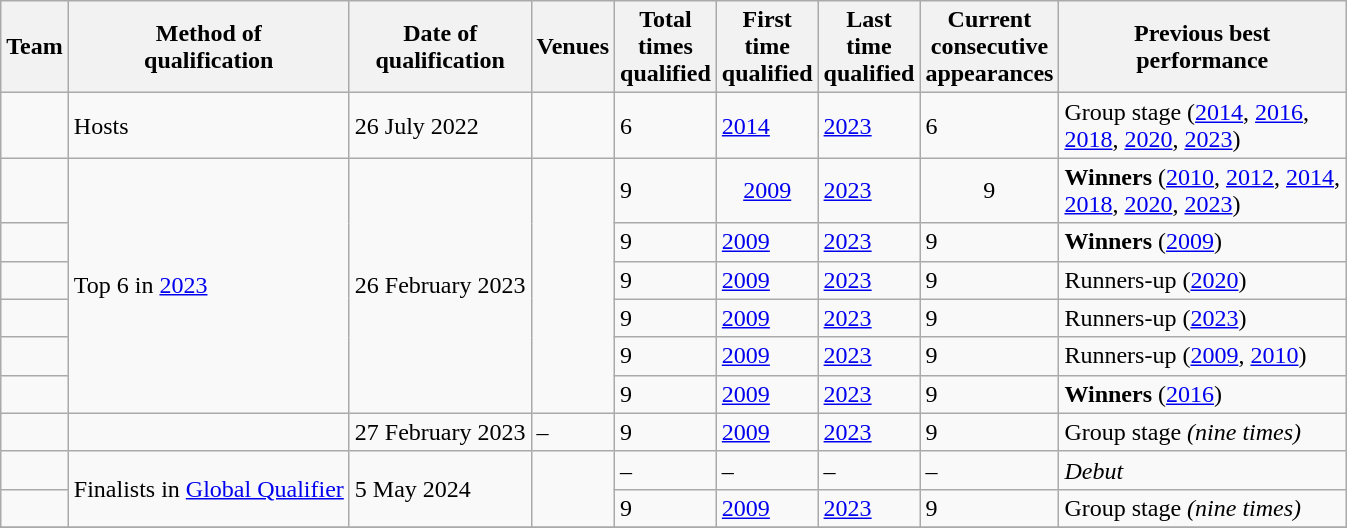<table class="wikitable sortable" style="text-align:left">
<tr>
<th>Team</th>
<th>Method of<br>qualification</th>
<th>Date of<br>qualification</th>
<th>Venues</th>
<th>Total<br>times<br>qualified</th>
<th>First<br>time<br>qualified</th>
<th>Last<br>time<br>qualified</th>
<th>Current<br>consecutive<br>appearances</th>
<th>Previous best<br>performance</th>
</tr>
<tr>
<td nowrap></td>
<td>Hosts</td>
<td>26 July 2022</td>
<td></td>
<td>6</td>
<td><a href='#'>2014</a></td>
<td><a href='#'>2023</a></td>
<td>6</td>
<td>Group stage (<a href='#'>2014</a>, <a href='#'>2016</a>,<br> <a href='#'>2018</a>, <a href='#'>2020</a>, <a href='#'>2023</a>)</td>
</tr>
<tr>
<td nowrap></td>
<td rowspan=6>Top 6 in <a href='#'>2023</a></td>
<td rowspan=6>26 February 2023</td>
<td rowspan=6></td>
<td>9</td>
<td align="center"><a href='#'>2009</a></td>
<td><a href='#'>2023</a></td>
<td align="center">9</td>
<td nowrap><strong>Winners</strong> (<a href='#'>2010</a>, <a href='#'>2012</a>, <a href='#'>2014</a>,<br> <a href='#'>2018</a>, <a href='#'>2020</a>, <a href='#'>2023</a>)</td>
</tr>
<tr>
<td nowrap></td>
<td>9</td>
<td><a href='#'>2009</a></td>
<td><a href='#'>2023</a></td>
<td>9</td>
<td><strong>Winners</strong> (<a href='#'>2009</a>)</td>
</tr>
<tr>
<td nowrap></td>
<td>9</td>
<td><a href='#'>2009</a></td>
<td><a href='#'>2023</a></td>
<td>9</td>
<td>Runners-up (<a href='#'>2020</a>)</td>
</tr>
<tr>
<td nowrap></td>
<td>9</td>
<td><a href='#'>2009</a></td>
<td><a href='#'>2023</a></td>
<td>9</td>
<td>Runners-up (<a href='#'>2023</a>)</td>
</tr>
<tr>
<td nowrap></td>
<td>9</td>
<td><a href='#'>2009</a></td>
<td><a href='#'>2023</a></td>
<td>9</td>
<td>Runners-up (<a href='#'>2009</a>, <a href='#'>2010</a>)</td>
</tr>
<tr>
<td nowrap></td>
<td>9</td>
<td><a href='#'>2009</a></td>
<td><a href='#'>2023</a></td>
<td>9</td>
<td><strong>Winners</strong> (<a href='#'>2016</a>)</td>
</tr>
<tr>
<td nowrap></td>
<td></td>
<td>27 February 2023</td>
<td>–</td>
<td>9</td>
<td><a href='#'>2009</a></td>
<td><a href='#'>2023</a></td>
<td>9</td>
<td>Group stage <em>(nine times)</em></td>
</tr>
<tr>
<td nowrap></td>
<td rowspan=2>Finalists in <a href='#'>Global Qualifier</a></td>
<td rowspan=2>5 May 2024</td>
<td rowspan=2></td>
<td>–</td>
<td>–</td>
<td>–</td>
<td>–</td>
<td><em>Debut</em></td>
</tr>
<tr>
<td nowrap></td>
<td>9</td>
<td><a href='#'>2009</a></td>
<td><a href='#'>2023</a></td>
<td>9</td>
<td>Group stage <em>(nine times)</em></td>
</tr>
<tr>
</tr>
</table>
